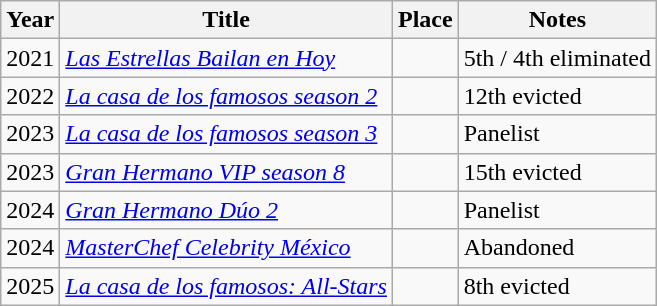<table class="wikitable">
<tr>
<th>Year</th>
<th>Title</th>
<th>Place</th>
<th>Notes</th>
</tr>
<tr>
<td>2021</td>
<td><em><a href='#'>Las Estrellas Bailan en Hoy</a></em></td>
<td></td>
<td>5th / 4th eliminated</td>
</tr>
<tr>
<td>2022</td>
<td><em><a href='#'>La casa de los famosos season 2</a></em></td>
<td></td>
<td>12th evicted</td>
</tr>
<tr>
<td>2023</td>
<td><em><a href='#'>La casa de los famosos season 3</a></em></td>
<td></td>
<td>Panelist</td>
</tr>
<tr>
<td>2023</td>
<td><em><a href='#'>Gran Hermano VIP season 8</a></em></td>
<td></td>
<td>15th evicted</td>
</tr>
<tr>
<td>2024</td>
<td><em><a href='#'>Gran Hermano Dúo 2</a></em></td>
<td></td>
<td>Panelist</td>
</tr>
<tr>
<td>2024</td>
<td><em><a href='#'>MasterChef Celebrity México</a></em></td>
<td></td>
<td>Abandoned</td>
</tr>
<tr>
<td>2025</td>
<td><em><a href='#'>La casa de los famosos: All-Stars</a></em></td>
<td></td>
<td>8th evicted</td>
</tr>
</table>
